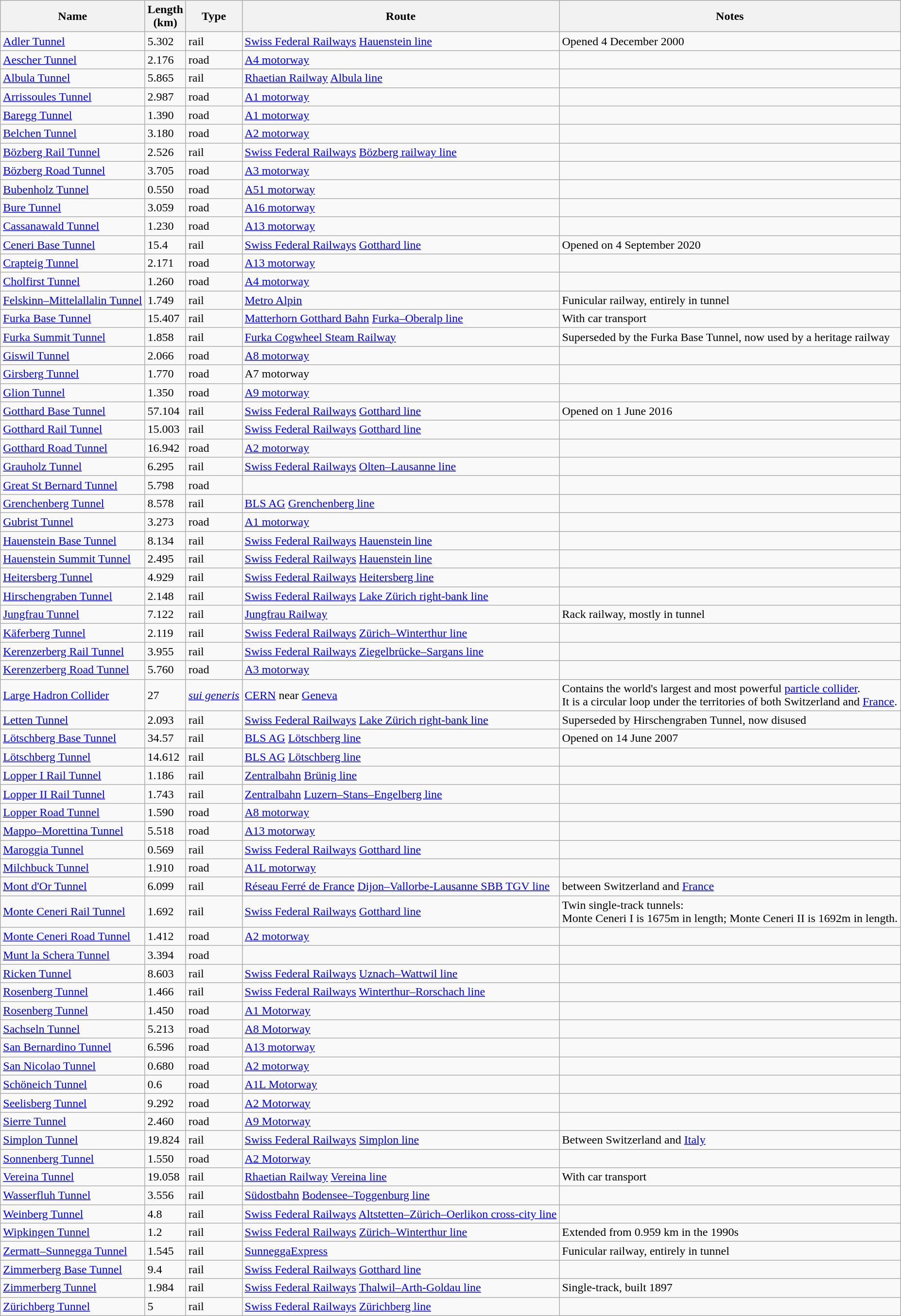<table class="wikitable sortable">
<tr>
<th>Name</th>
<th>Length<br>(km)</th>
<th>Type</th>
<th>Route</th>
<th class=unsortable>Notes</th>
</tr>
<tr>
<td><a href='#'>Adler Tunnel</a></td>
<td>5.302</td>
<td>rail</td>
<td><a href='#'>Swiss Federal Railways</a> <a href='#'>Hauenstein line</a></td>
<td>Opened 4 December 2000</td>
</tr>
<tr>
<td><a href='#'>Aescher Tunnel</a></td>
<td>2.176</td>
<td>road</td>
<td><a href='#'>A4 motorway</a></td>
<td></td>
</tr>
<tr>
<td><a href='#'>Albula Tunnel</a></td>
<td>5.865</td>
<td>rail</td>
<td><a href='#'>Rhaetian Railway</a> <a href='#'>Albula line</a></td>
<td></td>
</tr>
<tr>
<td><a href='#'>Arrissoules Tunnel</a></td>
<td>2.987</td>
<td>road</td>
<td><a href='#'>A1 motorway</a></td>
<td></td>
</tr>
<tr>
<td><a href='#'>Baregg Tunnel</a></td>
<td>1.390</td>
<td>road</td>
<td><a href='#'>A1 motorway</a></td>
<td></td>
</tr>
<tr>
<td><a href='#'>Belchen Tunnel</a></td>
<td>3.180</td>
<td>road</td>
<td><a href='#'>A2 motorway</a></td>
<td></td>
</tr>
<tr>
<td><a href='#'>Bözberg Rail Tunnel</a></td>
<td>2.526</td>
<td>rail</td>
<td><a href='#'>Swiss Federal Railways</a> <a href='#'>Bözberg railway line</a></td>
<td></td>
</tr>
<tr>
<td><a href='#'>Bözberg Road Tunnel</a></td>
<td>3.705</td>
<td>road</td>
<td><a href='#'>A3 motorway</a></td>
<td></td>
</tr>
<tr>
<td><a href='#'>Bubenholz Tunnel</a></td>
<td>0.550</td>
<td>road</td>
<td><a href='#'>A51 motorway</a></td>
<td></td>
</tr>
<tr>
<td><a href='#'>Bure Tunnel</a></td>
<td>3.059</td>
<td>road</td>
<td><a href='#'>A16 motorway</a></td>
<td></td>
</tr>
<tr>
<td><a href='#'>Cassanawald Tunnel</a></td>
<td>1.230</td>
<td>road</td>
<td><a href='#'>A13 motorway</a></td>
<td></td>
</tr>
<tr>
<td><a href='#'>Ceneri Base Tunnel</a></td>
<td>15.4</td>
<td>rail</td>
<td><a href='#'>Swiss Federal Railways</a> <a href='#'>Gotthard line</a></td>
<td>Opened on 4 September 2020</td>
</tr>
<tr>
<td><a href='#'>Crapteig Tunnel</a></td>
<td>2.171</td>
<td>road</td>
<td><a href='#'>A13 motorway</a></td>
<td></td>
</tr>
<tr>
<td><a href='#'>Cholfirst Tunnel</a></td>
<td>1.260</td>
<td>road</td>
<td><a href='#'>A4 motorway</a></td>
<td></td>
</tr>
<tr>
<td><a href='#'>Felskinn–Mittelallalin Tunnel</a></td>
<td>1.749</td>
<td>rail</td>
<td><a href='#'>Metro Alpin</a></td>
<td>Funicular railway, entirely in tunnel</td>
</tr>
<tr>
<td><a href='#'>Furka Base Tunnel</a></td>
<td>15.407</td>
<td>rail</td>
<td><a href='#'>Matterhorn Gotthard Bahn</a> <a href='#'>Furka–Oberalp line</a></td>
<td>With car transport</td>
</tr>
<tr>
<td><a href='#'>Furka Summit Tunnel</a></td>
<td>1.858</td>
<td>rail</td>
<td><a href='#'>Furka Cogwheel Steam Railway</a></td>
<td>Superseded by the Furka Base Tunnel, now used by a heritage railway</td>
</tr>
<tr>
<td><a href='#'>Giswil Tunnel</a></td>
<td>2.066</td>
<td>road</td>
<td><a href='#'>A8 motorway</a></td>
<td></td>
</tr>
<tr>
<td><a href='#'>Girsberg Tunnel</a></td>
<td>1.770</td>
<td>road</td>
<td>A7 motorway</td>
<td></td>
</tr>
<tr>
<td><a href='#'>Glion Tunnel</a></td>
<td>1.350</td>
<td>road</td>
<td><a href='#'>A9 motorway</a></td>
<td></td>
</tr>
<tr>
<td><a href='#'>Gotthard Base Tunnel</a></td>
<td>57.104</td>
<td>rail</td>
<td><a href='#'>Swiss Federal Railways</a> <a href='#'>Gotthard line</a></td>
<td>Opened on 1 June 2016</td>
</tr>
<tr>
<td><a href='#'>Gotthard Rail Tunnel</a></td>
<td>15.003</td>
<td>rail</td>
<td><a href='#'>Swiss Federal Railways</a> <a href='#'>Gotthard line</a></td>
<td></td>
</tr>
<tr>
<td><a href='#'>Gotthard Road Tunnel</a></td>
<td>16.942</td>
<td>road</td>
<td><a href='#'>A2 motorway</a></td>
<td></td>
</tr>
<tr>
<td><a href='#'>Grauholz Tunnel</a></td>
<td>6.295</td>
<td>rail</td>
<td><a href='#'>Swiss Federal Railways</a> <a href='#'>Olten–Lausanne line</a></td>
<td></td>
</tr>
<tr>
<td><a href='#'>Great St Bernard Tunnel</a></td>
<td>5.798</td>
<td>road</td>
<td></td>
<td></td>
</tr>
<tr>
<td><a href='#'>Grenchenberg Tunnel</a></td>
<td>8.578</td>
<td>rail</td>
<td><a href='#'>BLS AG</a> <a href='#'>Grenchenberg line</a></td>
<td></td>
</tr>
<tr>
<td><a href='#'>Gubrist Tunnel</a></td>
<td>3.273</td>
<td>road</td>
<td><a href='#'>A1 motorway</a></td>
<td></td>
</tr>
<tr>
<td><a href='#'>Hauenstein Base Tunnel</a></td>
<td>8.134</td>
<td>rail</td>
<td><a href='#'>Swiss Federal Railways</a> <a href='#'>Hauenstein line</a></td>
<td></td>
</tr>
<tr>
<td><a href='#'>Hauenstein Summit Tunnel</a></td>
<td>2.495</td>
<td>rail</td>
<td><a href='#'>Swiss Federal Railways</a> <a href='#'>Hauenstein line</a></td>
<td></td>
</tr>
<tr>
<td><a href='#'>Heitersberg Tunnel</a></td>
<td>4.929</td>
<td>rail</td>
<td><a href='#'>Swiss Federal Railways</a> <a href='#'>Heitersberg line</a></td>
<td></td>
</tr>
<tr>
<td><a href='#'>Hirschengraben Tunnel</a></td>
<td>2.148</td>
<td>rail</td>
<td><a href='#'>Swiss Federal Railways</a> <a href='#'>Lake Zürich right-bank line</a></td>
<td></td>
</tr>
<tr>
<td><a href='#'>Jungfrau Tunnel</a></td>
<td>7.122</td>
<td>rail</td>
<td><a href='#'>Jungfrau Railway</a></td>
<td>Rack railway, mostly in tunnel</td>
</tr>
<tr>
<td><a href='#'>Käferberg Tunnel</a></td>
<td>2.119</td>
<td>rail</td>
<td><a href='#'>Swiss Federal Railways</a> <a href='#'>Zürich–Winterthur line</a></td>
<td></td>
</tr>
<tr>
<td><a href='#'>Kerenzerberg Rail Tunnel</a></td>
<td>3.955</td>
<td>rail</td>
<td><a href='#'>Swiss Federal Railways</a> <a href='#'>Ziegelbrücke–Sargans line</a></td>
<td></td>
</tr>
<tr>
<td><a href='#'>Kerenzerberg Road Tunnel</a></td>
<td>5.760</td>
<td>road</td>
<td><a href='#'>A3 motorway</a></td>
<td></td>
</tr>
<tr>
<td><a href='#'>Large Hadron Collider</a></td>
<td>27</td>
<td><em><a href='#'>sui generis</a></em></td>
<td><a href='#'>CERN</a> near <a href='#'>Geneva</a></td>
<td>Contains the world's largest and most powerful <a href='#'>particle collider</a>.<br>It is a circular loop under the territories of both Switzerland and <a href='#'>France</a>.</td>
</tr>
<tr>
<td><a href='#'>Letten Tunnel</a></td>
<td>2.093</td>
<td>rail</td>
<td><a href='#'>Swiss Federal Railways</a> <a href='#'>Lake Zürich right-bank line</a></td>
<td>Superseded by Hirschengraben Tunnel, now disused</td>
</tr>
<tr>
<td><a href='#'>Lötschberg Base Tunnel</a></td>
<td>34.57</td>
<td>rail</td>
<td><a href='#'>BLS AG</a> <a href='#'>Lötschberg line</a></td>
<td>Opened on 14 June 2007</td>
</tr>
<tr>
<td><a href='#'>Lötschberg Tunnel</a></td>
<td>14.612</td>
<td>rail</td>
<td><a href='#'>BLS AG</a> <a href='#'>Lötschberg line</a></td>
<td></td>
</tr>
<tr>
<td><a href='#'>Lopper I Rail Tunnel</a></td>
<td>1.186</td>
<td>rail</td>
<td><a href='#'>Zentralbahn</a> <a href='#'>Brünig line</a></td>
<td></td>
</tr>
<tr>
<td><a href='#'>Lopper II Rail Tunnel</a></td>
<td>1.743</td>
<td>rail</td>
<td><a href='#'>Zentralbahn</a> <a href='#'>Luzern–Stans–Engelberg line</a></td>
<td></td>
</tr>
<tr>
<td><a href='#'>Lopper Road Tunnel</a></td>
<td>1.590</td>
<td>road</td>
<td><a href='#'>A8 motorway</a></td>
<td></td>
</tr>
<tr>
<td><a href='#'>Mappo–Morettina Tunnel</a></td>
<td>5.518</td>
<td>road</td>
<td><a href='#'>A13 motorway</a></td>
<td></td>
</tr>
<tr>
<td><a href='#'>Maroggia Tunnel</a></td>
<td>0.569</td>
<td>rail</td>
<td><a href='#'>Swiss Federal Railways</a> <a href='#'>Gotthard line</a></td>
<td></td>
</tr>
<tr>
<td><a href='#'>Milchbuck Tunnel</a></td>
<td>1.910</td>
<td>road</td>
<td><a href='#'>A1L motorway</a></td>
<td></td>
</tr>
<tr>
<td><a href='#'>Mont d'Or Tunnel</a></td>
<td>6.099</td>
<td>rail</td>
<td><a href='#'>Réseau Ferré de France</a> <a href='#'>Dijon–Vallorbe-Lausanne SBB TGV line</a></td>
<td>between Switzerland and <a href='#'>France</a></td>
</tr>
<tr>
<td><a href='#'>Monte Ceneri Rail Tunnel</a></td>
<td>1.692</td>
<td>rail</td>
<td><a href='#'>Swiss Federal Railways</a> <a href='#'>Gotthard line</a></td>
<td>Twin single-track tunnels:<br>Monte Ceneri I is 1675m in length; Monte Ceneri II is 1692m in length.</td>
</tr>
<tr>
<td><a href='#'>Monte Ceneri Road Tunnel</a></td>
<td>1.412</td>
<td>road</td>
<td><a href='#'>A2 motorway</a></td>
<td></td>
</tr>
<tr>
<td><a href='#'>Munt la Schera Tunnel</a></td>
<td>3.394</td>
<td>road</td>
<td></td>
<td></td>
</tr>
<tr>
<td><a href='#'>Ricken Tunnel</a></td>
<td>8.603</td>
<td>rail</td>
<td><a href='#'>Swiss Federal Railways</a> <a href='#'>Uznach–Wattwil line</a></td>
<td></td>
</tr>
<tr>
<td><a href='#'>Rosenberg Tunnel</a></td>
<td>1.466</td>
<td>rail</td>
<td><a href='#'>Swiss Federal Railways</a> <a href='#'>Winterthur–Rorschach line</a></td>
<td></td>
</tr>
<tr>
<td><a href='#'>Rosenberg Tunnel</a></td>
<td>1.450</td>
<td>road</td>
<td><a href='#'>A1 Motorway</a></td>
<td></td>
</tr>
<tr>
<td><a href='#'>Sachseln Tunnel</a></td>
<td>5.213</td>
<td>road</td>
<td><a href='#'>A8 Motorway</a></td>
<td></td>
</tr>
<tr>
<td><a href='#'>San Bernardino Tunnel</a></td>
<td>6.596</td>
<td>road</td>
<td><a href='#'>A13 motorway</a></td>
<td></td>
</tr>
<tr>
<td><a href='#'>San Nicolao Tunnel</a></td>
<td>0.680</td>
<td>road</td>
<td><a href='#'>A2 motorway</a></td>
<td></td>
</tr>
<tr>
<td><a href='#'>Schöneich Tunnel</a></td>
<td>0.6</td>
<td>road</td>
<td><a href='#'>A1L Motorway</a></td>
<td></td>
</tr>
<tr>
<td><a href='#'>Seelisberg Tunnel</a></td>
<td>9.292</td>
<td>road</td>
<td><a href='#'>A2 Motorway</a></td>
<td></td>
</tr>
<tr>
<td><a href='#'>Sierre Tunnel</a></td>
<td>2.460</td>
<td>road</td>
<td><a href='#'>A9 Motorway</a></td>
<td></td>
</tr>
<tr>
<td><a href='#'>Simplon Tunnel</a></td>
<td>19.824</td>
<td>rail</td>
<td><a href='#'>Swiss Federal Railways</a> <a href='#'>Simplon line</a></td>
<td>Between Switzerland and <a href='#'>Italy</a></td>
</tr>
<tr>
<td><a href='#'>Sonnenberg Tunnel</a></td>
<td>1.550</td>
<td>road</td>
<td><a href='#'>A2 Motorway</a></td>
<td></td>
</tr>
<tr>
<td><a href='#'>Vereina Tunnel</a></td>
<td>19.058</td>
<td>rail</td>
<td><a href='#'>Rhaetian Railway</a> <a href='#'>Vereina line</a></td>
<td>With car transport</td>
</tr>
<tr>
<td><a href='#'>Wasserfluh Tunnel</a></td>
<td>3.556</td>
<td>rail</td>
<td><a href='#'>Südostbahn</a> <a href='#'>Bodensee–Toggenburg line</a></td>
<td></td>
</tr>
<tr>
<td><a href='#'>Weinberg Tunnel</a></td>
<td>4.8</td>
<td>rail</td>
<td><a href='#'>Swiss Federal Railways</a> <a href='#'>Altstetten–Zürich–Oerlikon cross-city line</a></td>
<td></td>
</tr>
<tr>
<td><a href='#'>Wipkingen Tunnel</a></td>
<td>1.2</td>
<td>rail</td>
<td><a href='#'>Swiss Federal Railways</a> <a href='#'>Zürich–Winterthur line</a></td>
<td>Extended from 0.959 km in the 1990s</td>
</tr>
<tr>
<td><a href='#'>Zermatt–Sunnegga Tunnel</a></td>
<td>1.545</td>
<td>rail</td>
<td><a href='#'>SunneggaExpress</a></td>
<td>Funicular railway, entirely in tunnel</td>
</tr>
<tr>
<td><a href='#'>Zimmerberg Base Tunnel</a></td>
<td>9.4</td>
<td>rail</td>
<td><a href='#'>Swiss Federal Railways</a> <a href='#'>Gotthard line</a></td>
<td></td>
</tr>
<tr>
<td><a href='#'>Zimmerberg Tunnel</a></td>
<td>1.984</td>
<td>rail</td>
<td><a href='#'>Swiss Federal Railways</a> <a href='#'>Thalwil–Arth-Goldau line</a></td>
<td>Single-track, built 1897</td>
</tr>
<tr>
<td><a href='#'>Zürichberg Tunnel</a></td>
<td>5</td>
<td>rail</td>
<td><a href='#'>Swiss Federal Railways</a> <a href='#'>Zürichberg line</a></td>
<td></td>
</tr>
</table>
